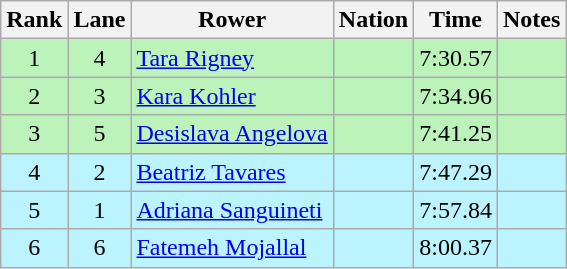<table class="wikitable sortable" style="text-align:center">
<tr>
<th>Rank</th>
<th>Lane</th>
<th>Rower</th>
<th>Nation</th>
<th>Time</th>
<th>Notes</th>
</tr>
<tr bgcolor="bbf3bb">
<td>1</td>
<td>4</td>
<td align=left><a href='#'>Tara Rigney</a></td>
<td align=left></td>
<td>7:30.57</td>
<td></td>
</tr>
<tr bgcolor="bbf3bb">
<td>2</td>
<td>3</td>
<td align=left><a href='#'>Kara Kohler</a></td>
<td align=left></td>
<td>7:34.96</td>
<td></td>
</tr>
<tr bgcolor="bbf3bb">
<td>3</td>
<td>5</td>
<td align=left><a href='#'>Desislava Angelova</a></td>
<td align=left></td>
<td>7:41.25</td>
<td></td>
</tr>
<tr bgcolor="bbf3ff">
<td>4</td>
<td>2</td>
<td align=left><a href='#'>Beatriz Tavares</a></td>
<td align=left></td>
<td>7:47.29</td>
<td></td>
</tr>
<tr bgcolor="bbf3ff">
<td>5</td>
<td>1</td>
<td align=left><a href='#'>Adriana Sanguineti</a></td>
<td align=left></td>
<td>7:57.84</td>
<td></td>
</tr>
<tr bgcolor="bbf3ff">
<td>6</td>
<td>6</td>
<td align=left><a href='#'>Fatemeh Mojallal</a></td>
<td align=left></td>
<td>8:00.37</td>
<td></td>
</tr>
</table>
